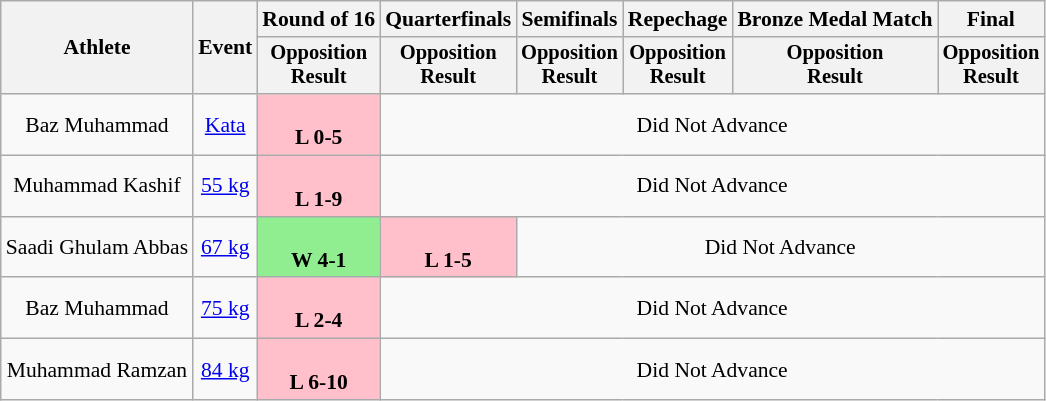<table class=wikitable style="text-align:center; font-size:90%">
<tr>
<th rowspan="2">Athlete</th>
<th rowspan="2">Event</th>
<th>Round of 16</th>
<th>Quarterfinals</th>
<th>Semifinals</th>
<th>Repechage</th>
<th>Bronze Medal Match</th>
<th>Final</th>
</tr>
<tr style="font-size:95%">
<th>Opposition<br>Result</th>
<th>Opposition<br>Result</th>
<th>Opposition<br>Result</th>
<th>Opposition<br>Result</th>
<th>Opposition<br>Result</th>
<th>Opposition<br>Result</th>
</tr>
<tr>
<td>Baz Muhammad</td>
<td><a href='#'>Kata</a></td>
<td style="text-align:center; background:pink;"><br><strong>L 0-5</strong></td>
<td colspan=5>Did Not Advance</td>
</tr>
<tr>
<td>Muhammad Kashif</td>
<td><a href='#'>55 kg</a></td>
<td style="text-align:center; background:pink;"><br><strong>L 1-9</strong></td>
<td colspan=5>Did Not Advance</td>
</tr>
<tr>
<td>Saadi Ghulam Abbas</td>
<td><a href='#'>67 kg</a></td>
<td style="text-align:center; background:lightgreen;"><br><strong>W 4-1</strong></td>
<td style="text-align:center; background:pink;"><br><strong>L 1-5</strong></td>
<td colspan=4>Did Not Advance</td>
</tr>
<tr>
<td>Baz Muhammad</td>
<td><a href='#'>75 kg</a></td>
<td style="text-align:center; background:pink;"><br><strong>L 2-4</strong></td>
<td colspan=5>Did Not Advance</td>
</tr>
<tr>
<td>Muhammad Ramzan</td>
<td><a href='#'>84 kg</a></td>
<td style="text-align:center; background:pink;"><br><strong>L 6-10</strong></td>
<td colspan=5>Did Not Advance</td>
</tr>
</table>
